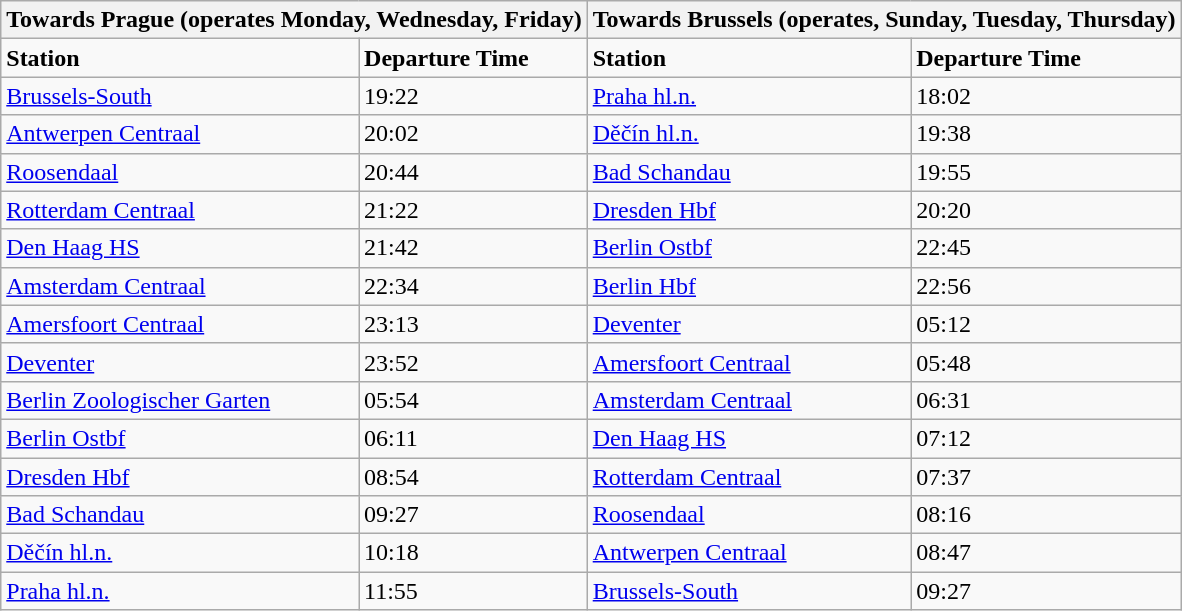<table class="wikitable">
<tr>
<th colspan="2">Towards Prague (operates Monday, Wednesday, Friday)</th>
<th colspan="2">Towards Brussels (operates, Sunday, Tuesday, Thursday)</th>
</tr>
<tr>
<td><strong>Station</strong></td>
<td><strong>Departure Time</strong></td>
<td><strong>Station</strong></td>
<td><strong>Departure Time</strong></td>
</tr>
<tr>
<td><a href='#'>Brussels-South</a></td>
<td>19:22</td>
<td><a href='#'>Praha hl.n.</a></td>
<td>18:02</td>
</tr>
<tr>
<td><a href='#'>Antwerpen Centraal</a></td>
<td>20:02</td>
<td><a href='#'>Děčín hl.n.</a></td>
<td>19:38</td>
</tr>
<tr>
<td><a href='#'>Roosendaal</a></td>
<td>20:44</td>
<td><a href='#'>Bad Schandau</a></td>
<td>19:55</td>
</tr>
<tr>
<td><a href='#'>Rotterdam Centraal</a></td>
<td>21:22</td>
<td><a href='#'>Dresden Hbf</a></td>
<td>20:20</td>
</tr>
<tr>
<td><a href='#'>Den Haag HS</a></td>
<td>21:42</td>
<td><a href='#'>Berlin Ostbf</a></td>
<td>22:45</td>
</tr>
<tr>
<td><a href='#'>Amsterdam Centraal</a></td>
<td>22:34</td>
<td><a href='#'>Berlin Hbf</a></td>
<td>22:56</td>
</tr>
<tr>
<td><a href='#'>Amersfoort Centraal</a></td>
<td>23:13</td>
<td><a href='#'>Deventer</a></td>
<td>05:12</td>
</tr>
<tr>
<td><a href='#'>Deventer</a></td>
<td>23:52</td>
<td><a href='#'>Amersfoort Centraal</a></td>
<td>05:48</td>
</tr>
<tr>
<td><a href='#'>Berlin Zoologischer Garten</a></td>
<td>05:54</td>
<td><a href='#'>Amsterdam Centraal</a></td>
<td>06:31</td>
</tr>
<tr>
<td><a href='#'>Berlin Ostbf</a></td>
<td>06:11</td>
<td><a href='#'>Den Haag HS</a></td>
<td>07:12</td>
</tr>
<tr>
<td><a href='#'>Dresden Hbf</a></td>
<td>08:54</td>
<td><a href='#'>Rotterdam Centraal</a></td>
<td>07:37</td>
</tr>
<tr>
<td><a href='#'>Bad Schandau</a></td>
<td>09:27</td>
<td><a href='#'>Roosendaal</a></td>
<td>08:16</td>
</tr>
<tr>
<td><a href='#'>Děčín hl.n.</a></td>
<td>10:18</td>
<td><a href='#'>Antwerpen Centraal</a></td>
<td>08:47</td>
</tr>
<tr>
<td><a href='#'>Praha hl.n.</a></td>
<td>11:55</td>
<td><a href='#'>Brussels-South</a></td>
<td>09:27</td>
</tr>
</table>
